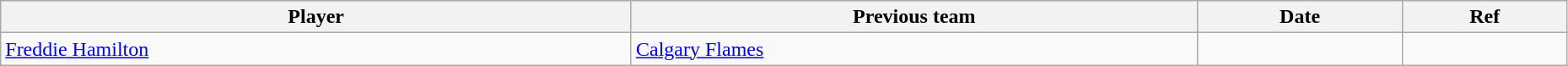<table class="wikitable" width=98%>
<tr style="background:#ddd; text-align:center;">
<th>Player</th>
<th>Previous team</th>
<th>Date</th>
<th>Ref</th>
</tr>
<tr>
<td><a href='#'>Freddie Hamilton</a></td>
<td><a href='#'>Calgary Flames</a></td>
<td></td>
<td></td>
</tr>
</table>
